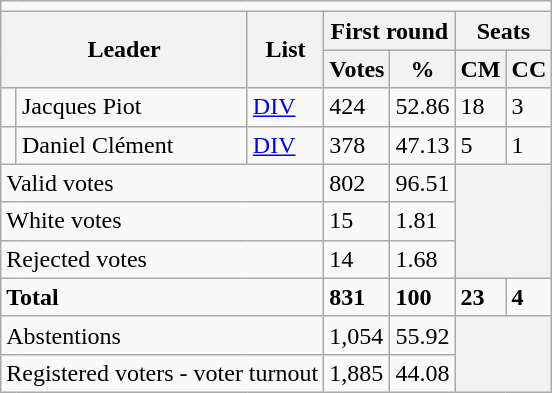<table class="wikitable">
<tr>
<td colspan="7"></td>
</tr>
<tr>
<th colspan="2" rowspan="2">Leader</th>
<th rowspan="2">List</th>
<th colspan="2">First round</th>
<th colspan="2">Seats</th>
</tr>
<tr>
<th>Votes</th>
<th>%</th>
<th>CM</th>
<th>CC</th>
</tr>
<tr>
<td bgcolor=></td>
<td>Jacques Piot</td>
<td><a href='#'>DIV</a></td>
<td>424</td>
<td>52.86</td>
<td>18</td>
<td>3</td>
</tr>
<tr>
<td bgcolor=></td>
<td>Daniel Clément</td>
<td><a href='#'>DIV</a></td>
<td>378</td>
<td>47.13</td>
<td>5</td>
<td>1</td>
</tr>
<tr>
<td colspan="3">Valid votes</td>
<td>802</td>
<td>96.51</td>
<th colspan="2" rowspan="3"></th>
</tr>
<tr>
<td colspan="3">White votes</td>
<td>15</td>
<td>1.81</td>
</tr>
<tr>
<td colspan="3">Rejected votes</td>
<td>14</td>
<td>1.68</td>
</tr>
<tr>
<td colspan="3"><strong>Total</strong></td>
<td><strong>831</strong></td>
<td><strong>100</strong></td>
<td><strong>23</strong></td>
<td><strong>4</strong></td>
</tr>
<tr>
<td colspan="3">Abstentions</td>
<td>1,054</td>
<td>55.92</td>
<th colspan="2" rowspan="2"></th>
</tr>
<tr>
<td colspan="3">Registered voters - voter turnout</td>
<td>1,885</td>
<td>44.08</td>
</tr>
</table>
